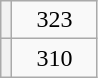<table class="wikitable">
<tr>
<th></th>
<td style="padding-left: 1em; padding-right: 1em">323</td>
</tr>
<tr>
<th></th>
<td style="padding-left: 1em; padding-right: 1em">310</td>
</tr>
</table>
